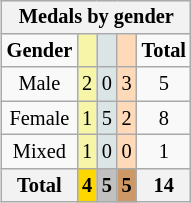<table class="wikitable" style="text-align:center; font-size:85%; float:right">
<tr style="background:#efefef;">
<th colspan=5><strong>Medals by gender</strong></th>
</tr>
<tr>
<td><strong>Gender</strong></td>
<td style="background:#f7f6a8;"></td>
<td style="background:#dce5e5;"></td>
<td style="background:#ffdab9;"></td>
<td><strong>Total</strong></td>
</tr>
<tr>
<td>Male</td>
<td style="background:#F7F6A8;">2</td>
<td style="background:#DCE5E5;">0</td>
<td style="background:#FFDAB9;">3</td>
<td>5</td>
</tr>
<tr>
<td>Female</td>
<td style="background:#F7F6A8;">1</td>
<td style="background:#DCE5E5;">5</td>
<td style="background:#FFDAB9;">2</td>
<td>8</td>
</tr>
<tr>
<td>Mixed</td>
<td style="background:#F7F6A8;">1</td>
<td style="background:#DCE5E5;">0</td>
<td style="background:#FFDAB9;">0</td>
<td>1</td>
</tr>
<tr>
<th>Total</th>
<th style="background:gold;">4</th>
<th style="background:silver;">5</th>
<th style="background:#c96;">5</th>
<th>14</th>
</tr>
</table>
